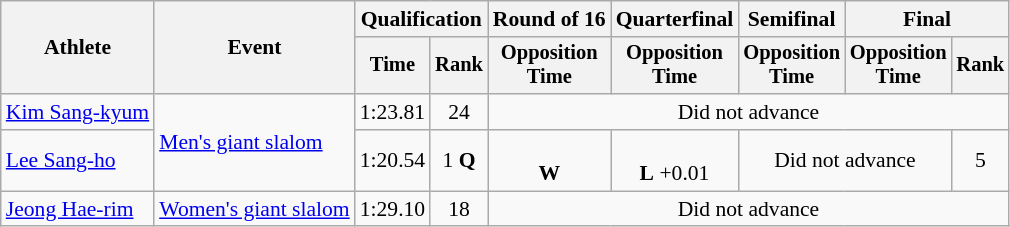<table class=wikitable style=font-size:90%;text-align:center>
<tr>
<th rowspan=2>Athlete</th>
<th rowspan=2>Event</th>
<th colspan=2>Qualification</th>
<th>Round of 16</th>
<th>Quarterfinal</th>
<th>Semifinal</th>
<th colspan=2>Final</th>
</tr>
<tr style=font-size:95%>
<th>Time</th>
<th>Rank</th>
<th>Opposition<br>Time</th>
<th>Opposition<br>Time</th>
<th>Opposition<br>Time</th>
<th>Opposition<br>Time</th>
<th>Rank</th>
</tr>
<tr>
<td align=left><a href='#'>Kim Sang-kyum</a></td>
<td align=left rowspan=2><a href='#'>Men's giant slalom</a></td>
<td>1:23.81</td>
<td>24</td>
<td colspan=5>Did not advance</td>
</tr>
<tr>
<td align=left><a href='#'>Lee Sang-ho</a></td>
<td>1:20.54</td>
<td>1 <strong>Q</strong></td>
<td><br><strong>W</strong></td>
<td><br><strong>L</strong> +0.01</td>
<td colspan=2>Did not advance</td>
<td>5</td>
</tr>
<tr>
<td align=left><a href='#'>Jeong Hae-rim</a></td>
<td align=left><a href='#'>Women's giant slalom</a></td>
<td>1:29.10</td>
<td>18</td>
<td colspan=5>Did not advance</td>
</tr>
</table>
